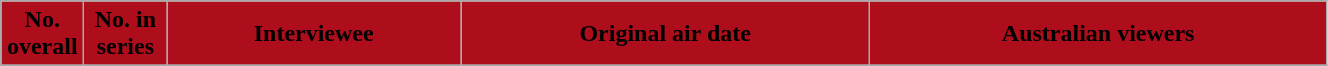<table class="wikitable plainrowheaders" style="width:70%;">
<tr>
<th scope="col" style="background:#AE0E1B; color:#000; width:3em;">No. overall</th>
<th scope="col" style="background:#AE0E1B; color:#000; width:3em;">No. in<br>series</th>
<th scope="col" style="background:#AE0E1B; color:#000;">Interviewee</th>
<th scope="col" style="background:#AE0E1B; color:#000;">Original air date</th>
<th scope="col" style="background:#AE0E1B; color:#000;">Australian viewers</th>
</tr>
<tr>
</tr>
</table>
